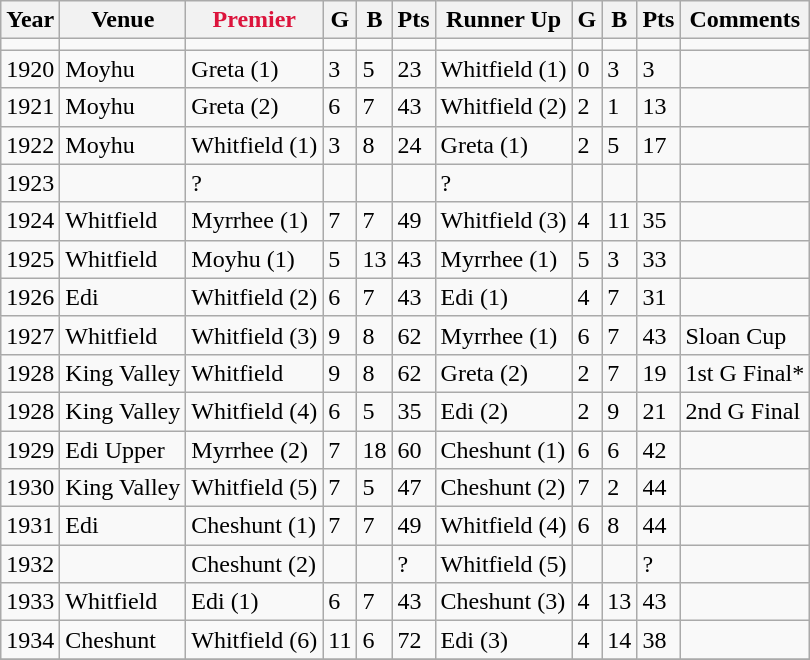<table class="wikitable">
<tr>
<th style="color:black">Year</th>
<th style="color:black">Venue</th>
<th style="color:crimson">Premier</th>
<th style="color:black">G</th>
<th style="color:black">B</th>
<th style="color:black">Pts</th>
<th style="color:black">Runner Up</th>
<th style="color:black">G</th>
<th style="color:black">B</th>
<th style="color:black">Pts</th>
<th style="color:black">Comments</th>
</tr>
<tr>
<td></td>
<td></td>
<td></td>
<td></td>
<td></td>
<td></td>
<td></td>
<td></td>
<td></td>
<td></td>
<td></td>
</tr>
<tr>
<td>1920</td>
<td>Moyhu</td>
<td>Greta (1)</td>
<td>3</td>
<td>5</td>
<td>23</td>
<td>Whitfield (1)</td>
<td>0</td>
<td>3</td>
<td>3</td>
<td></td>
</tr>
<tr>
<td>1921</td>
<td>Moyhu</td>
<td>Greta (2)</td>
<td>6</td>
<td>7</td>
<td>43</td>
<td>Whitfield (2)</td>
<td>2</td>
<td>1</td>
<td>13</td>
<td></td>
</tr>
<tr>
<td>1922</td>
<td>Moyhu</td>
<td>Whitfield (1)</td>
<td>3</td>
<td>8</td>
<td>24</td>
<td>Greta (1)</td>
<td>2</td>
<td>5</td>
<td>17</td>
<td></td>
</tr>
<tr>
<td>1923</td>
<td></td>
<td>?</td>
<td></td>
<td></td>
<td></td>
<td>?</td>
<td></td>
<td></td>
<td></td>
<td></td>
</tr>
<tr>
<td>1924</td>
<td>Whitfield</td>
<td>Myrrhee (1)</td>
<td>7</td>
<td>7</td>
<td>49</td>
<td>Whitfield (3)</td>
<td>4</td>
<td>11</td>
<td>35</td>
<td></td>
</tr>
<tr>
<td>1925</td>
<td>Whitfield</td>
<td>Moyhu (1)</td>
<td>5</td>
<td>13</td>
<td>43</td>
<td>Myrrhee (1)</td>
<td>5</td>
<td>3</td>
<td>33</td>
<td></td>
</tr>
<tr>
<td>1926</td>
<td>Edi</td>
<td>Whitfield (2)</td>
<td>6</td>
<td>7</td>
<td>43</td>
<td>Edi (1)</td>
<td>4</td>
<td>7</td>
<td>31</td>
<td></td>
</tr>
<tr>
<td>1927</td>
<td>Whitfield</td>
<td>Whitfield (3)</td>
<td>9</td>
<td>8</td>
<td>62</td>
<td>Myrrhee (1)</td>
<td>6</td>
<td>7</td>
<td>43</td>
<td>Sloan Cup</td>
</tr>
<tr>
<td>1928</td>
<td>King Valley</td>
<td>Whitfield</td>
<td>9</td>
<td>8</td>
<td>62</td>
<td>Greta (2)</td>
<td>2</td>
<td>7</td>
<td>19</td>
<td>1st G Final*</td>
</tr>
<tr>
<td>1928</td>
<td>King Valley</td>
<td>Whitfield (4)</td>
<td>6</td>
<td>5</td>
<td>35</td>
<td>Edi (2)</td>
<td>2</td>
<td>9</td>
<td>21</td>
<td>2nd G Final</td>
</tr>
<tr>
<td>1929</td>
<td>Edi Upper</td>
<td>Myrrhee (2)</td>
<td>7</td>
<td>18</td>
<td>60</td>
<td>Cheshunt (1)</td>
<td>6</td>
<td>6</td>
<td>42</td>
<td></td>
</tr>
<tr>
<td>1930</td>
<td>King Valley</td>
<td>Whitfield (5)</td>
<td>7</td>
<td>5</td>
<td>47</td>
<td>Cheshunt (2)</td>
<td>7</td>
<td>2</td>
<td>44</td>
<td></td>
</tr>
<tr>
<td>1931</td>
<td>Edi</td>
<td>Cheshunt (1)</td>
<td>7</td>
<td>7</td>
<td>49</td>
<td>Whitfield (4)</td>
<td>6</td>
<td>8</td>
<td>44</td>
<td></td>
</tr>
<tr>
<td>1932</td>
<td></td>
<td>Cheshunt (2)</td>
<td></td>
<td></td>
<td>?</td>
<td>Whitfield (5)</td>
<td></td>
<td></td>
<td>?</td>
<td></td>
</tr>
<tr>
<td>1933</td>
<td>Whitfield</td>
<td>Edi (1)</td>
<td>6</td>
<td>7</td>
<td>43</td>
<td>Cheshunt (3)</td>
<td>4</td>
<td>13</td>
<td>43</td>
<td></td>
</tr>
<tr>
<td>1934</td>
<td>Cheshunt</td>
<td>Whitfield (6)</td>
<td>11</td>
<td>6</td>
<td>72</td>
<td>Edi (3)</td>
<td>4</td>
<td>14</td>
<td>38</td>
<td></td>
</tr>
<tr>
</tr>
</table>
